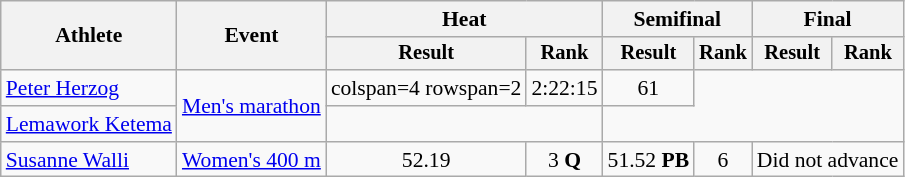<table class="wikitable" style="font-size:90%">
<tr>
<th rowspan="2">Athlete</th>
<th rowspan="2">Event</th>
<th colspan="2">Heat</th>
<th colspan="2">Semifinal</th>
<th colspan="2">Final</th>
</tr>
<tr style="font-size:95%">
<th>Result</th>
<th>Rank</th>
<th>Result</th>
<th>Rank</th>
<th>Result</th>
<th>Rank</th>
</tr>
<tr align=center>
<td align=left><a href='#'>Peter Herzog</a></td>
<td align=left rowspan=2><a href='#'>Men's marathon</a></td>
<td>colspan=4 rowspan=2 </td>
<td>2:22:15</td>
<td>61</td>
</tr>
<tr align=center>
<td align=left><a href='#'>Lemawork Ketema</a></td>
<td colspan=2></td>
</tr>
<tr align=center>
<td align=left><a href='#'>Susanne Walli</a></td>
<td align=left><a href='#'>Women's 400 m</a></td>
<td>52.19</td>
<td>3 <strong>Q</strong></td>
<td>51.52 <strong>PB</strong></td>
<td>6</td>
<td colspan=2>Did not advance</td>
</tr>
</table>
